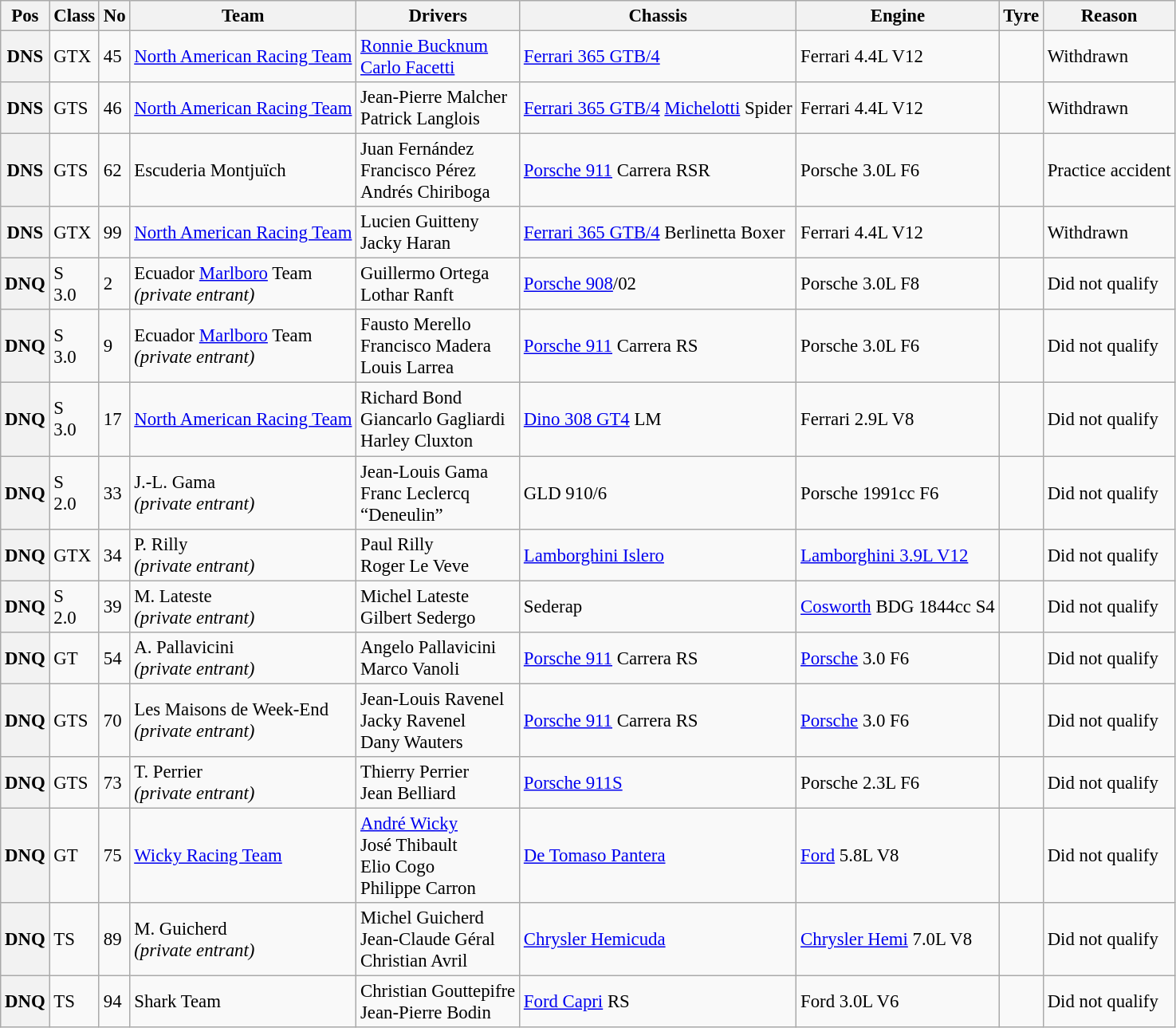<table class="wikitable" style="font-size: 95%;">
<tr>
<th>Pos</th>
<th>Class</th>
<th>No</th>
<th>Team</th>
<th>Drivers</th>
<th>Chassis</th>
<th>Engine</th>
<th>Tyre</th>
<th>Reason</th>
</tr>
<tr>
<th>DNS</th>
<td>GTX</td>
<td>45</td>
<td> <a href='#'>North American Racing Team</a></td>
<td> <a href='#'>Ronnie Bucknum</a><br> <a href='#'>Carlo Facetti</a></td>
<td><a href='#'>Ferrari 365 GTB/4</a></td>
<td>Ferrari 4.4L V12</td>
<td></td>
<td>Withdrawn</td>
</tr>
<tr>
<th>DNS</th>
<td>GTS</td>
<td>46</td>
<td> <a href='#'>North American Racing Team</a></td>
<td> Jean-Pierre Malcher<br> Patrick Langlois</td>
<td><a href='#'>Ferrari 365 GTB/4</a> <a href='#'>Michelotti</a> Spider</td>
<td>Ferrari 4.4L V12</td>
<td></td>
<td>Withdrawn</td>
</tr>
<tr>
<th>DNS</th>
<td>GTS</td>
<td>62</td>
<td> Escuderia Montjuïch</td>
<td> Juan Fernández<br> Francisco Pérez<br> Andrés Chiriboga</td>
<td><a href='#'>Porsche 911</a> Carrera RSR</td>
<td>Porsche 3.0L F6</td>
<td></td>
<td>Practice accident</td>
</tr>
<tr>
<th>DNS</th>
<td>GTX</td>
<td>99</td>
<td> <a href='#'>North American Racing Team</a></td>
<td> Lucien Guitteny<br> Jacky Haran</td>
<td><a href='#'>Ferrari 365 GTB/4</a> Berlinetta Boxer</td>
<td>Ferrari 4.4L V12</td>
<td></td>
<td>Withdrawn</td>
</tr>
<tr>
<th>DNQ</th>
<td>S<br>3.0</td>
<td>2</td>
<td> Ecuador <a href='#'>Marlboro</a> Team<br><em>(private entrant)</em></td>
<td> Guillermo Ortega<br> Lothar Ranft</td>
<td><a href='#'>Porsche 908</a>/02</td>
<td>Porsche 3.0L F8</td>
<td></td>
<td>Did not qualify</td>
</tr>
<tr>
<th>DNQ</th>
<td>S<br>3.0</td>
<td>9</td>
<td> Ecuador <a href='#'>Marlboro</a> Team<br><em>(private entrant)</em></td>
<td> Fausto Merello<br> Francisco Madera<br> Louis Larrea</td>
<td><a href='#'>Porsche 911</a> Carrera RS</td>
<td>Porsche 3.0L F6</td>
<td></td>
<td>Did not qualify</td>
</tr>
<tr>
<th>DNQ</th>
<td>S<br>3.0</td>
<td>17</td>
<td> <a href='#'>North American Racing Team</a></td>
<td> Richard Bond<br> Giancarlo Gagliardi<br> Harley Cluxton</td>
<td><a href='#'>Dino 308 GT4</a> LM</td>
<td>Ferrari 2.9L V8</td>
<td></td>
<td>Did not qualify</td>
</tr>
<tr>
<th>DNQ</th>
<td>S<br>2.0</td>
<td>33</td>
<td> J.-L. Gama<br><em>(private entrant)</em></td>
<td> Jean-Louis Gama <br> Franc Leclercq<br> “Deneulin”</td>
<td>GLD 910/6</td>
<td>Porsche 1991cc F6</td>
<td></td>
<td>Did not qualify</td>
</tr>
<tr>
<th>DNQ</th>
<td>GTX</td>
<td>34</td>
<td> P. Rilly<br><em>(private entrant)</em></td>
<td> Paul Rilly<br> Roger Le Veve</td>
<td><a href='#'>Lamborghini Islero</a></td>
<td><a href='#'>Lamborghini 3.9L V12</a></td>
<td></td>
<td>Did not qualify</td>
</tr>
<tr>
<th>DNQ</th>
<td>S<br>2.0</td>
<td>39</td>
<td> M. Lateste<br><em>(private entrant)</em></td>
<td> Michel Lateste<br> Gilbert Sedergo</td>
<td>Sederap</td>
<td><a href='#'>Cosworth</a> BDG 1844cc S4</td>
<td></td>
<td>Did not qualify</td>
</tr>
<tr>
<th>DNQ</th>
<td>GT</td>
<td>54</td>
<td> A. Pallavicini<br><em>(private entrant)</em></td>
<td> Angelo Pallavicini<br> Marco Vanoli</td>
<td><a href='#'>Porsche 911</a> Carrera RS</td>
<td><a href='#'>Porsche</a> 3.0 F6</td>
<td></td>
<td>Did not qualify</td>
</tr>
<tr>
<th>DNQ</th>
<td>GTS</td>
<td>70</td>
<td> Les Maisons de Week-End<br><em>(private entrant)</em></td>
<td> Jean-Louis Ravenel<br> Jacky Ravenel<br> Dany Wauters</td>
<td><a href='#'>Porsche 911</a> Carrera RS</td>
<td><a href='#'>Porsche</a> 3.0 F6</td>
<td></td>
<td>Did not qualify</td>
</tr>
<tr>
<th>DNQ</th>
<td>GTS</td>
<td>73</td>
<td> T. Perrier<br><em>(private entrant)</em></td>
<td> Thierry Perrier<br> Jean Belliard</td>
<td><a href='#'>Porsche 911S</a></td>
<td>Porsche 2.3L F6</td>
<td></td>
<td>Did not qualify</td>
</tr>
<tr>
<th>DNQ</th>
<td>GT</td>
<td>75</td>
<td> <a href='#'>Wicky Racing Team</a></td>
<td> <a href='#'>André Wicky</a><br> José Thibault<br> Elio Cogo<br> Philippe Carron</td>
<td><a href='#'>De Tomaso Pantera</a></td>
<td><a href='#'>Ford</a> 5.8L V8</td>
<td></td>
<td>Did not qualify</td>
</tr>
<tr>
<th>DNQ</th>
<td>TS</td>
<td>89</td>
<td> M. Guicherd<br><em>(private entrant)</em></td>
<td> Michel Guicherd<br> Jean-Claude Géral<br> Christian Avril</td>
<td><a href='#'>Chrysler Hemicuda</a></td>
<td><a href='#'>Chrysler Hemi</a> 7.0L V8</td>
<td></td>
<td>Did not qualify</td>
</tr>
<tr>
<th>DNQ</th>
<td>TS</td>
<td>94</td>
<td> Shark Team</td>
<td> Christian Gouttepifre<br> Jean-Pierre Bodin</td>
<td><a href='#'>Ford Capri</a> RS</td>
<td>Ford 3.0L V6</td>
<td></td>
<td>Did not qualify</td>
</tr>
</table>
